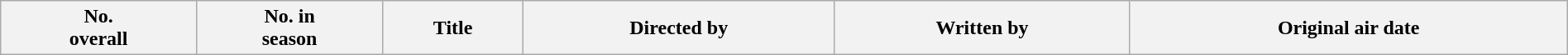<table class="wikitable plainrowheaders" style="width:100%; background:#fff;">
<tr>
<th style="background:#;">No.<br>overall</th>
<th style="background:#;">No. in<br>season</th>
<th style="background:#;">Title</th>
<th style="background:#;">Directed by</th>
<th style="background:#;">Written by</th>
<th style="background:#;">Original air date<br>








</th>
</tr>
</table>
